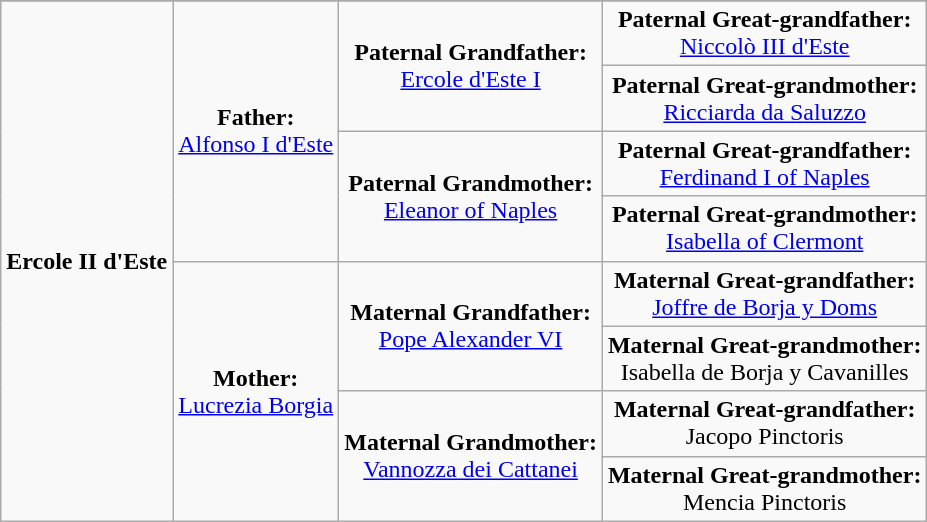<table class="wikitable">
<tr>
</tr>
<tr>
<td rowspan="8" align="center"><strong>Ercole II d'Este</strong></td>
<td rowspan="4" align="center"><strong>Father:</strong><br><a href='#'>Alfonso I d'Este</a></td>
<td rowspan="2" align="center"><strong>Paternal Grandfather:</strong><br><a href='#'>Ercole d'Este I</a></td>
<td align="center"><strong>Paternal Great-grandfather:</strong><br><a href='#'>Niccolò III d'Este</a></td>
</tr>
<tr>
<td align="center"><strong>Paternal Great-grandmother:</strong><br><a href='#'>Ricciarda da Saluzzo</a></td>
</tr>
<tr>
<td rowspan="2" align="center"><strong>Paternal Grandmother:</strong><br><a href='#'>Eleanor of Naples</a></td>
<td align="center"><strong>Paternal Great-grandfather:</strong><br><a href='#'>Ferdinand I of Naples</a></td>
</tr>
<tr>
<td align="center"><strong>Paternal Great-grandmother:</strong><br><a href='#'>Isabella of Clermont</a></td>
</tr>
<tr>
<td rowspan="4" align="center"><strong>Mother:</strong><br><a href='#'>Lucrezia Borgia</a></td>
<td rowspan="2" align="center"><strong>Maternal Grandfather:</strong><br><a href='#'>Pope Alexander VI</a></td>
<td align="center"><strong>Maternal Great-grandfather:</strong><br><a href='#'>Joffre de Borja y Doms</a></td>
</tr>
<tr>
<td align="center"><strong>Maternal Great-grandmother:</strong><br>Isabella de Borja y Cavanilles</td>
</tr>
<tr>
<td rowspan="2" align="center"><strong>Maternal Grandmother:</strong><br><a href='#'>Vannozza dei Cattanei</a></td>
<td align="center"><strong>Maternal Great-grandfather:</strong><br>Jacopo Pinctoris</td>
</tr>
<tr>
<td align="center"><strong>Maternal Great-grandmother:</strong><br>Mencia Pinctoris</td>
</tr>
</table>
